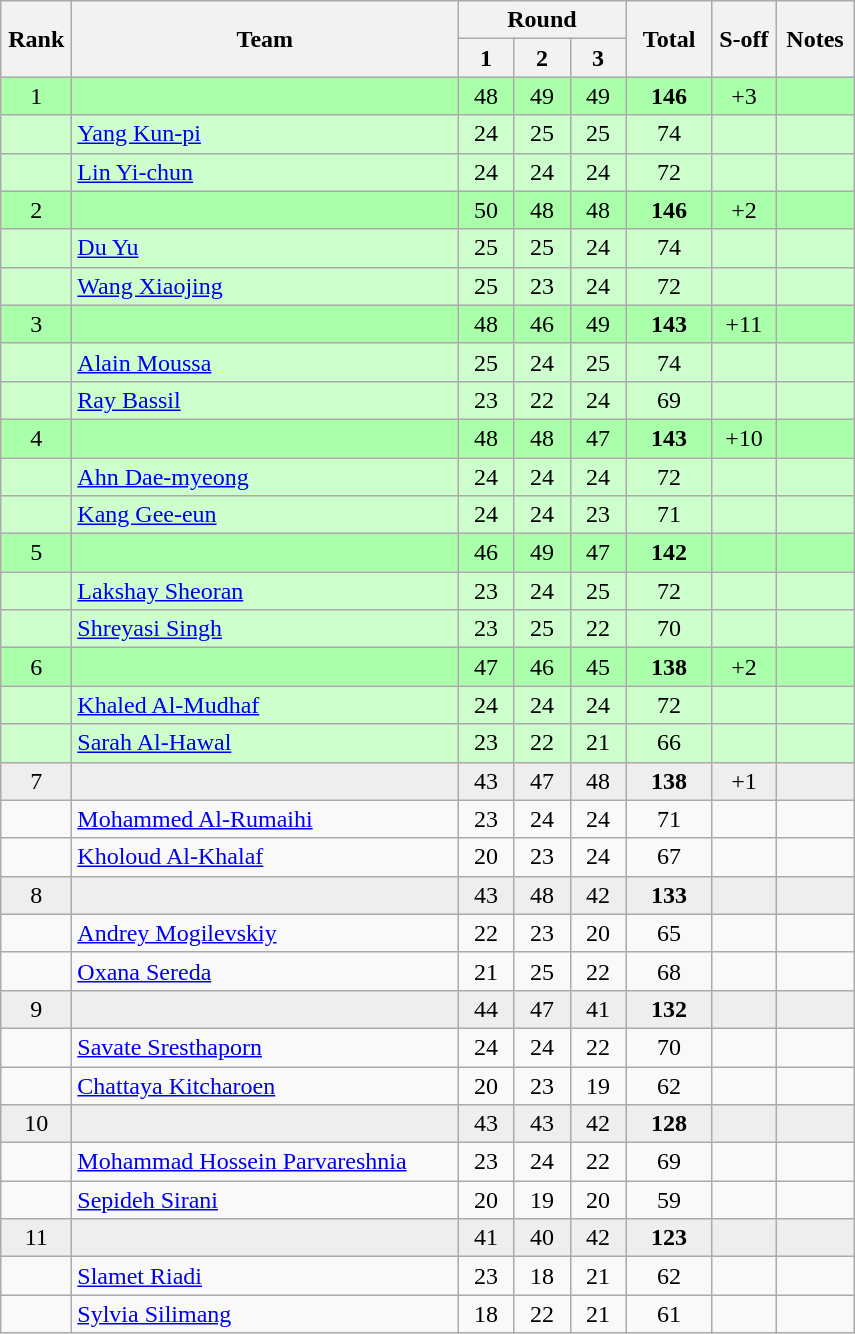<table class="wikitable" style="text-align:center">
<tr>
<th rowspan=2 width=40>Rank</th>
<th rowspan=2 width=250>Team</th>
<th colspan=3>Round</th>
<th rowspan=2 width=50>Total</th>
<th rowspan=2 width=35>S-off</th>
<th rowspan=2 width=45>Notes</th>
</tr>
<tr>
<th width=30>1</th>
<th width=30>2</th>
<th width=30>3</th>
</tr>
<tr bgcolor="aaffaa">
<td>1</td>
<td align="left"></td>
<td>48</td>
<td>49</td>
<td>49</td>
<td><strong>146</strong></td>
<td>+3</td>
<td></td>
</tr>
<tr bgcolor="ccffcc">
<td></td>
<td align="left"><a href='#'>Yang Kun-pi</a></td>
<td>24</td>
<td>25</td>
<td>25</td>
<td>74</td>
<td></td>
<td></td>
</tr>
<tr bgcolor="ccffcc">
<td></td>
<td align="left"><a href='#'>Lin Yi-chun</a></td>
<td>24</td>
<td>24</td>
<td>24</td>
<td>72</td>
<td></td>
<td></td>
</tr>
<tr bgcolor="aaffaa">
<td>2</td>
<td align="left"></td>
<td>50</td>
<td>48</td>
<td>48</td>
<td><strong>146</strong></td>
<td>+2</td>
<td></td>
</tr>
<tr bgcolor="ccffcc">
<td></td>
<td align="left"><a href='#'>Du Yu</a></td>
<td>25</td>
<td>25</td>
<td>24</td>
<td>74</td>
<td></td>
<td></td>
</tr>
<tr bgcolor="ccffcc">
<td></td>
<td align="left"><a href='#'>Wang Xiaojing</a></td>
<td>25</td>
<td>23</td>
<td>24</td>
<td>72</td>
<td></td>
<td></td>
</tr>
<tr bgcolor="aaffaa">
<td>3</td>
<td align="left"></td>
<td>48</td>
<td>46</td>
<td>49</td>
<td><strong>143</strong></td>
<td>+11</td>
<td></td>
</tr>
<tr bgcolor="ccffcc">
<td></td>
<td align="left"><a href='#'>Alain Moussa</a></td>
<td>25</td>
<td>24</td>
<td>25</td>
<td>74</td>
<td></td>
<td></td>
</tr>
<tr bgcolor="ccffcc">
<td></td>
<td align="left"><a href='#'>Ray Bassil</a></td>
<td>23</td>
<td>22</td>
<td>24</td>
<td>69</td>
<td></td>
<td></td>
</tr>
<tr bgcolor="aaffaa">
<td>4</td>
<td align="left"></td>
<td>48</td>
<td>48</td>
<td>47</td>
<td><strong>143</strong></td>
<td>+10</td>
<td></td>
</tr>
<tr bgcolor="ccffcc">
<td></td>
<td align="left"><a href='#'>Ahn Dae-myeong</a></td>
<td>24</td>
<td>24</td>
<td>24</td>
<td>72</td>
<td></td>
<td></td>
</tr>
<tr bgcolor="ccffcc">
<td></td>
<td align="left"><a href='#'>Kang Gee-eun</a></td>
<td>24</td>
<td>24</td>
<td>23</td>
<td>71</td>
<td></td>
<td></td>
</tr>
<tr bgcolor="aaffaa">
<td>5</td>
<td align="left"></td>
<td>46</td>
<td>49</td>
<td>47</td>
<td><strong>142</strong></td>
<td></td>
<td></td>
</tr>
<tr bgcolor="ccffcc">
<td></td>
<td align="left"><a href='#'>Lakshay Sheoran</a></td>
<td>23</td>
<td>24</td>
<td>25</td>
<td>72</td>
<td></td>
<td></td>
</tr>
<tr bgcolor="ccffcc">
<td></td>
<td align="left"><a href='#'>Shreyasi Singh</a></td>
<td>23</td>
<td>25</td>
<td>22</td>
<td>70</td>
<td></td>
<td></td>
</tr>
<tr bgcolor="aaffaa">
<td>6</td>
<td align="left"></td>
<td>47</td>
<td>46</td>
<td>45</td>
<td><strong>138</strong></td>
<td>+2</td>
<td></td>
</tr>
<tr bgcolor="ccffcc">
<td></td>
<td align="left"><a href='#'>Khaled Al-Mudhaf</a></td>
<td>24</td>
<td>24</td>
<td>24</td>
<td>72</td>
<td></td>
<td></td>
</tr>
<tr bgcolor="ccffcc">
<td></td>
<td align="left"><a href='#'>Sarah Al-Hawal</a></td>
<td>23</td>
<td>22</td>
<td>21</td>
<td>66</td>
<td></td>
<td></td>
</tr>
<tr bgcolor="#eeeeee">
<td>7</td>
<td align="left"></td>
<td>43</td>
<td>47</td>
<td>48</td>
<td><strong>138</strong></td>
<td>+1</td>
<td></td>
</tr>
<tr>
<td></td>
<td align="left"><a href='#'>Mohammed Al-Rumaihi</a></td>
<td>23</td>
<td>24</td>
<td>24</td>
<td>71</td>
<td></td>
<td></td>
</tr>
<tr>
<td></td>
<td align="left"><a href='#'>Kholoud Al-Khalaf</a></td>
<td>20</td>
<td>23</td>
<td>24</td>
<td>67</td>
<td></td>
<td></td>
</tr>
<tr bgcolor="#eeeeee">
<td>8</td>
<td align="left"></td>
<td>43</td>
<td>48</td>
<td>42</td>
<td><strong>133</strong></td>
<td></td>
<td></td>
</tr>
<tr>
<td></td>
<td align="left"><a href='#'>Andrey Mogilevskiy</a></td>
<td>22</td>
<td>23</td>
<td>20</td>
<td>65</td>
<td></td>
<td></td>
</tr>
<tr>
<td></td>
<td align="left"><a href='#'>Oxana Sereda</a></td>
<td>21</td>
<td>25</td>
<td>22</td>
<td>68</td>
<td></td>
<td></td>
</tr>
<tr bgcolor="#eeeeee">
<td>9</td>
<td align="left"></td>
<td>44</td>
<td>47</td>
<td>41</td>
<td><strong>132</strong></td>
<td></td>
<td></td>
</tr>
<tr>
<td></td>
<td align="left"><a href='#'>Savate Sresthaporn</a></td>
<td>24</td>
<td>24</td>
<td>22</td>
<td>70</td>
<td></td>
<td></td>
</tr>
<tr>
<td></td>
<td align="left"><a href='#'>Chattaya Kitcharoen</a></td>
<td>20</td>
<td>23</td>
<td>19</td>
<td>62</td>
<td></td>
<td></td>
</tr>
<tr bgcolor="#eeeeee">
<td>10</td>
<td align="left"></td>
<td>43</td>
<td>43</td>
<td>42</td>
<td><strong>128</strong></td>
<td></td>
<td></td>
</tr>
<tr>
<td></td>
<td align="left"><a href='#'>Mohammad Hossein Parvareshnia</a></td>
<td>23</td>
<td>24</td>
<td>22</td>
<td>69</td>
<td></td>
<td></td>
</tr>
<tr>
<td></td>
<td align="left"><a href='#'>Sepideh Sirani</a></td>
<td>20</td>
<td>19</td>
<td>20</td>
<td>59</td>
<td></td>
<td></td>
</tr>
<tr bgcolor="#eeeeee">
<td>11</td>
<td align="left"></td>
<td>41</td>
<td>40</td>
<td>42</td>
<td><strong>123</strong></td>
<td></td>
<td></td>
</tr>
<tr>
<td></td>
<td align="left"><a href='#'>Slamet Riadi</a></td>
<td>23</td>
<td>18</td>
<td>21</td>
<td>62</td>
<td></td>
<td></td>
</tr>
<tr>
<td></td>
<td align="left"><a href='#'>Sylvia Silimang</a></td>
<td>18</td>
<td>22</td>
<td>21</td>
<td>61</td>
<td></td>
<td></td>
</tr>
</table>
